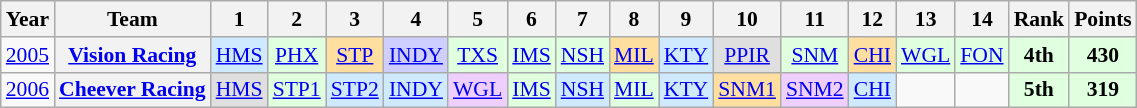<table class="wikitable" style="text-align:center; font-size:90%">
<tr>
<th>Year</th>
<th>Team</th>
<th>1</th>
<th>2</th>
<th>3</th>
<th>4</th>
<th>5</th>
<th>6</th>
<th>7</th>
<th>8</th>
<th>9</th>
<th>10</th>
<th>11</th>
<th>12</th>
<th>13</th>
<th>14</th>
<th>Rank</th>
<th>Points</th>
</tr>
<tr>
<td><a href='#'>2005</a></td>
<th><a href='#'>Vision Racing</a></th>
<td style="background:#CFEAFF;"><a href='#'>HMS</a><br></td>
<td style="background:#DFFFDF;"><a href='#'>PHX</a><br></td>
<td style="background:#FFDF9F;"><a href='#'>STP</a><br></td>
<td style="background:#CFCFFF;"><a href='#'>INDY</a><br></td>
<td style="background:#DFFFDF;"><a href='#'>TXS</a><br></td>
<td style="background:#DFFFDF;"><a href='#'>IMS</a><br></td>
<td style="background:#DFFFDF;"><a href='#'>NSH</a><br></td>
<td style="background:#FFDF9F;"><a href='#'>MIL</a><br></td>
<td style="background:#CFEAFF;"><a href='#'>KTY</a><br></td>
<td style="background:#DFDFDF;"><a href='#'>PPIR</a><br></td>
<td style="background:#DFFFDF;"><a href='#'>SNM</a><br></td>
<td style="background:#FFDF9F;"><a href='#'>CHI</a><br></td>
<td style="background:#DFFFDF;"><a href='#'>WGL</a><br></td>
<td style="background:#DFFFDF;"><a href='#'>FON</a><br></td>
<td style="background:#DFFFDF;"><strong>4th</strong></td>
<td style="background:#DFFFDF;"><strong>430</strong></td>
</tr>
<tr>
<td><a href='#'>2006</a></td>
<th><a href='#'>Cheever Racing</a></th>
<td style="background:#DFDFDF;"><a href='#'>HMS</a><br></td>
<td style="background:#DFFFDF;"><a href='#'>STP1</a><br></td>
<td style="background:#CFEAFF;"><a href='#'>STP2</a><br></td>
<td style="background:#CFEAFF;"><a href='#'>INDY</a><br></td>
<td style="background:#EFCFFF;"><a href='#'>WGL</a><br></td>
<td style="background:#DFFFDF;"><a href='#'>IMS</a><br></td>
<td style="background:#CFEAFF;"><a href='#'>NSH</a><br></td>
<td style="background:#DFFFDF;"><a href='#'>MIL</a><br></td>
<td style="background:#CFEAFF;"><a href='#'>KTY</a><br></td>
<td style="background:#FFDF9F;"><a href='#'>SNM1</a><br></td>
<td style="background:#EFCFFF;"><a href='#'>SNM2</a><br></td>
<td style="background:#CFEAFF;"><a href='#'>CHI</a><br></td>
<td></td>
<td></td>
<td style="background:#DFFFDF;"><strong>5th</strong></td>
<td style="background:#DFFFDF;"><strong>319</strong></td>
</tr>
</table>
